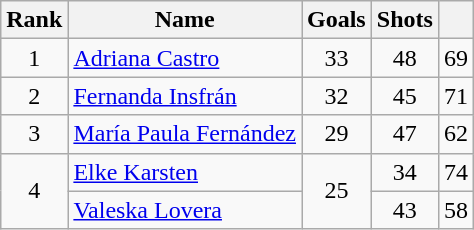<table class="wikitable sortable" style="text-align: center;">
<tr>
<th>Rank</th>
<th>Name</th>
<th>Goals</th>
<th>Shots</th>
<th></th>
</tr>
<tr>
<td>1</td>
<td align=left> <a href='#'>Adriana Castro</a></td>
<td>33</td>
<td>48</td>
<td>69</td>
</tr>
<tr>
<td>2</td>
<td align=left> <a href='#'>Fernanda Insfrán</a></td>
<td>32</td>
<td>45</td>
<td>71</td>
</tr>
<tr>
<td>3</td>
<td align=left> <a href='#'>María Paula Fernández</a></td>
<td>29</td>
<td>47</td>
<td>62</td>
</tr>
<tr>
<td rowspan=2>4</td>
<td align=left> <a href='#'>Elke Karsten</a></td>
<td rowspan=2>25</td>
<td>34</td>
<td>74</td>
</tr>
<tr>
<td align=left> <a href='#'>Valeska Lovera</a></td>
<td>43</td>
<td>58</td>
</tr>
</table>
